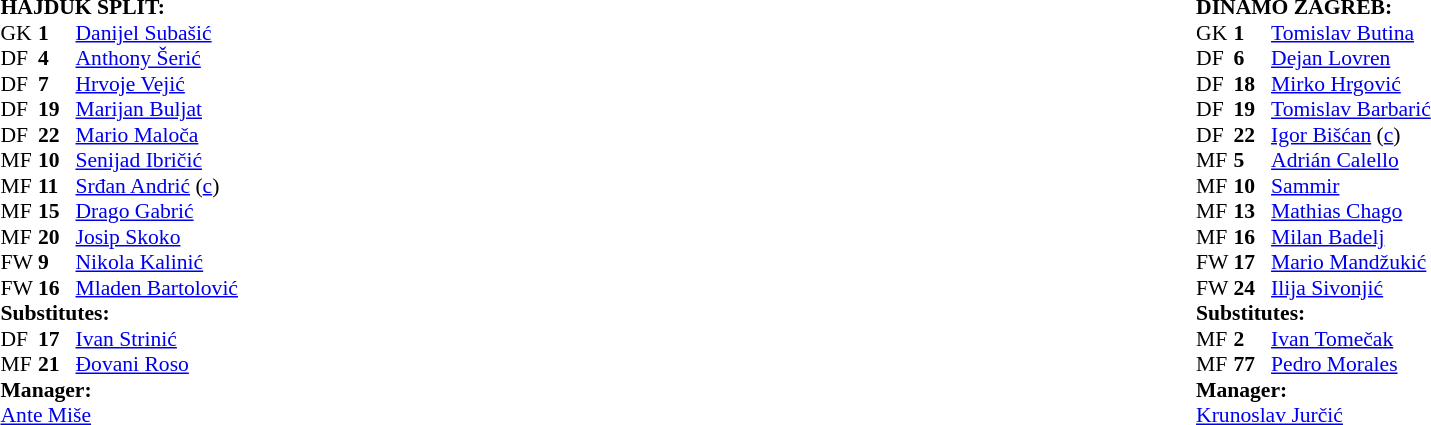<table width="100%">
<tr>
<td valign="top" width="40%"><br><table style="font-size: 90%" cellspacing="0" cellpadding="0">
<tr>
<td colspan="4"><strong>HAJDUK SPLIT:</strong></td>
</tr>
<tr>
<th width="25"></th>
<th width="25"></th>
<th width="135"></th>
<th width="35"></th>
</tr>
<tr>
<td>GK</td>
<td><strong>1</strong></td>
<td> <a href='#'>Danijel Subašić</a></td>
</tr>
<tr>
<td>DF</td>
<td><strong>4</strong></td>
<td> <a href='#'>Anthony Šerić</a></td>
</tr>
<tr>
<td>DF</td>
<td><strong>7</strong></td>
<td> <a href='#'>Hrvoje Vejić</a></td>
</tr>
<tr>
<td>DF</td>
<td><strong>19</strong></td>
<td> <a href='#'>Marijan Buljat</a></td>
<td></td>
<td></td>
</tr>
<tr>
<td>DF</td>
<td><strong>22</strong></td>
<td> <a href='#'>Mario Maloča</a></td>
<td></td>
</tr>
<tr>
<td>MF</td>
<td><strong>10</strong></td>
<td> <a href='#'>Senijad Ibričić</a></td>
</tr>
<tr>
<td>MF</td>
<td><strong>11</strong></td>
<td> <a href='#'>Srđan Andrić</a> (<a href='#'>c</a>)</td>
</tr>
<tr>
<td>MF</td>
<td><strong>15</strong></td>
<td> <a href='#'>Drago Gabrić</a></td>
<td></td>
</tr>
<tr>
<td>MF</td>
<td><strong>20</strong></td>
<td> <a href='#'>Josip Skoko</a></td>
<td></td>
<td></td>
</tr>
<tr>
<td>FW</td>
<td><strong>9</strong></td>
<td> <a href='#'>Nikola Kalinić</a></td>
</tr>
<tr>
<td>FW</td>
<td><strong>16</strong></td>
<td> <a href='#'>Mladen Bartolović</a></td>
</tr>
<tr>
<td colspan=3><strong>Substitutes:</strong></td>
</tr>
<tr>
<td>DF</td>
<td><strong>17</strong></td>
<td> <a href='#'>Ivan Strinić</a></td>
<td></td>
<td></td>
</tr>
<tr>
<td>MF</td>
<td><strong>21</strong></td>
<td> <a href='#'>Đovani Roso</a></td>
<td></td>
<td></td>
</tr>
<tr>
<td colspan=3><strong>Manager:</strong></td>
</tr>
<tr>
<td colspan="3"> <a href='#'>Ante Miše</a></td>
</tr>
</table>
</td>
<td valign="top" width="50%"><br><table style="font-size: 90%" cellspacing="0" cellpadding="0" align="center">
<tr>
<td colspan="4"><strong>DINAMO ZAGREB:</strong></td>
</tr>
<tr>
<th width="25"></th>
<th width="25"></th>
<th width="135"></th>
<th width="40"></th>
</tr>
<tr>
<td>GK</td>
<td><strong>1</strong></td>
<td> <a href='#'>Tomislav Butina</a></td>
</tr>
<tr>
<td>DF</td>
<td><strong>6</strong></td>
<td> <a href='#'>Dejan Lovren</a></td>
</tr>
<tr>
<td>DF</td>
<td><strong>18</strong></td>
<td> <a href='#'>Mirko Hrgović</a></td>
<td></td>
</tr>
<tr>
<td>DF</td>
<td><strong>19</strong></td>
<td> <a href='#'>Tomislav Barbarić</a></td>
</tr>
<tr>
<td>DF</td>
<td><strong>22</strong></td>
<td> <a href='#'>Igor Bišćan</a> (<a href='#'>c</a>)</td>
</tr>
<tr>
<td>MF</td>
<td><strong>5</strong></td>
<td> <a href='#'>Adrián Calello</a></td>
</tr>
<tr>
<td>MF</td>
<td><strong>10</strong></td>
<td> <a href='#'>Sammir</a></td>
</tr>
<tr>
<td>MF</td>
<td><strong>13</strong></td>
<td> <a href='#'>Mathias Chago</a></td>
<td></td>
<td></td>
</tr>
<tr>
<td>MF</td>
<td><strong>16</strong></td>
<td> <a href='#'>Milan Badelj</a></td>
<td></td>
</tr>
<tr>
<td>FW</td>
<td><strong>17</strong></td>
<td> <a href='#'>Mario Mandžukić</a></td>
</tr>
<tr>
<td>FW</td>
<td><strong>24</strong></td>
<td> <a href='#'>Ilija Sivonjić</a></td>
<td></td>
<td></td>
</tr>
<tr>
<td colspan=3><strong>Substitutes:</strong></td>
</tr>
<tr>
<td>MF</td>
<td><strong>2</strong></td>
<td> <a href='#'>Ivan Tomečak</a></td>
<td></td>
<td></td>
</tr>
<tr>
<td>MF</td>
<td><strong>77</strong></td>
<td> <a href='#'>Pedro Morales</a></td>
<td></td>
<td></td>
</tr>
<tr>
<td colspan=3><strong>Manager:</strong></td>
</tr>
<tr>
<td colspan="3"> <a href='#'>Krunoslav Jurčić</a></td>
</tr>
</table>
</td>
</tr>
</table>
